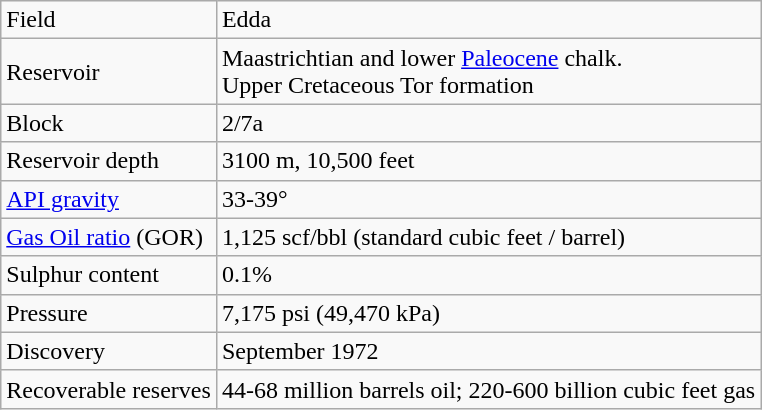<table class="wikitable">
<tr>
<td>Field</td>
<td>Edda</td>
</tr>
<tr>
<td>Reservoir</td>
<td>Maastrichtian and lower <a href='#'>Paleocene</a>  chalk.<br>Upper Cretaceous Tor formation</td>
</tr>
<tr>
<td>Block</td>
<td>2/7a</td>
</tr>
<tr>
<td>Reservoir depth</td>
<td>3100 m, 10,500 feet</td>
</tr>
<tr>
<td><a href='#'>API gravity</a></td>
<td>33-39°</td>
</tr>
<tr>
<td><a href='#'>Gas Oil ratio</a> (GOR)</td>
<td>1,125 scf/bbl (standard cubic feet  / barrel)</td>
</tr>
<tr>
<td>Sulphur content</td>
<td>0.1%</td>
</tr>
<tr>
<td>Pressure</td>
<td>7,175 psi (49,470 kPa)</td>
</tr>
<tr>
<td>Discovery</td>
<td>September 1972</td>
</tr>
<tr>
<td>Recoverable reserves</td>
<td>44-68 million barrels oil;  220-600 billion cubic feet gas</td>
</tr>
</table>
